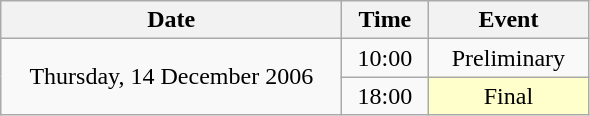<table class = "wikitable" style="text-align:center;">
<tr>
<th width=220>Date</th>
<th width=50>Time</th>
<th width=100>Event</th>
</tr>
<tr>
<td rowspan=2>Thursday, 14 December 2006</td>
<td>10:00</td>
<td>Preliminary</td>
</tr>
<tr>
<td>18:00</td>
<td bgcolor=ffffcc>Final</td>
</tr>
</table>
